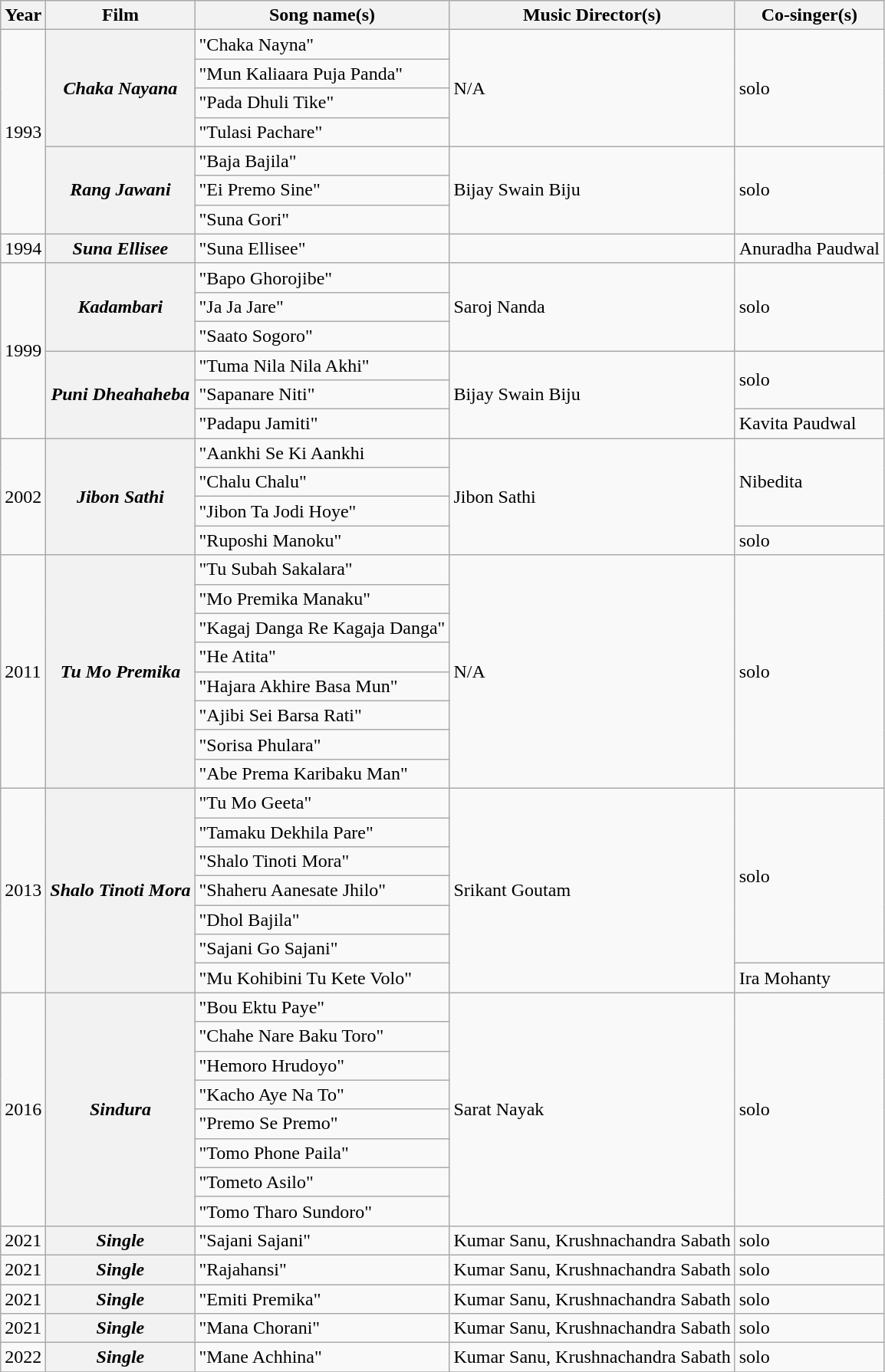<table class="wikitable sortable">
<tr>
<th>Year</th>
<th>Film</th>
<th>Song name(s)</th>
<th>Music Director(s)</th>
<th>Co-singer(s)</th>
</tr>
<tr>
<td rowspan=7>1993</td>
<th rowspan=4><em>Chaka Nayana</em></th>
<td>"Chaka Nayna"</td>
<td rowspan=4>N/A</td>
<td rowspan=4>solo</td>
</tr>
<tr>
<td>"Mun Kaliaara Puja Panda"</td>
</tr>
<tr>
<td>"Pada Dhuli Tike"</td>
</tr>
<tr>
<td>"Tulasi Pachare"</td>
</tr>
<tr>
<th rowspan=3><em>Rang Jawani</em></th>
<td>"Baja Bajila"</td>
<td rowspan=3>Bijay Swain Biju</td>
<td rowspan=3>solo</td>
</tr>
<tr>
<td>"Ei Premo Sine"</td>
</tr>
<tr>
<td>"Suna Gori"</td>
</tr>
<tr>
<td>1994</td>
<th><em>Suna Ellisee</em></th>
<td>"Suna Ellisee"</td>
<td></td>
<td>Anuradha Paudwal</td>
</tr>
<tr>
<td rowspan=6>1999</td>
<th rowspan=3><em>Kadambari</em></th>
<td>"Bapo Ghorojibe"</td>
<td rowspan="3">Saroj Nanda</td>
<td rowspan="3">solo</td>
</tr>
<tr>
<td>"Ja Ja Jare"</td>
</tr>
<tr>
<td>"Saato Sogoro"</td>
</tr>
<tr>
<th rowspan=3><em>Puni Dheahaheba</em></th>
<td>"Tuma Nila Nila Akhi"</td>
<td rowspan=3>Bijay Swain Biju</td>
<td rowspan=2>solo</td>
</tr>
<tr>
<td>"Sapanare Niti"</td>
</tr>
<tr>
<td>"Padapu Jamiti"</td>
<td>Kavita Paudwal</td>
</tr>
<tr>
<td rowspan=4>2002</td>
<th rowspan=4><em>Jibon Sathi</em></th>
<td>"Aankhi Se Ki Aankhi</td>
<td rowspan=4>Jibon Sathi</td>
<td rowspan=3>Nibedita</td>
</tr>
<tr>
<td>"Chalu Chalu"</td>
</tr>
<tr>
<td>"Jibon Ta Jodi Hoye"</td>
</tr>
<tr>
<td>"Ruposhi Manoku"</td>
<td>solo</td>
</tr>
<tr>
<td rowspan=8>2011</td>
<th rowspan=8><em>Tu Mo Premika</em></th>
<td>"Tu Subah Sakalara"</td>
<td rowspan=8>N/A</td>
<td rowspan=8>solo</td>
</tr>
<tr>
<td>"Mo Premika Manaku"</td>
</tr>
<tr>
<td>"Kagaj Danga Re Kagaja Danga"</td>
</tr>
<tr>
<td>"He Atita"</td>
</tr>
<tr>
<td>"Hajara Akhire Basa Mun"</td>
</tr>
<tr>
<td>"Ajibi Sei Barsa Rati"</td>
</tr>
<tr>
<td>"Sorisa Phulara"</td>
</tr>
<tr>
<td>"Abe Prema Karibaku Man"</td>
</tr>
<tr>
<td rowspan=7>2013</td>
<th rowspan=7><em>Shalo Tinoti Mora</em></th>
<td>"Tu Mo Geeta"</td>
<td rowspan=7>Srikant Goutam</td>
<td rowspan=6>solo</td>
</tr>
<tr>
<td>"Tamaku Dekhila Pare"</td>
</tr>
<tr>
<td>"Shalo Tinoti Mora"</td>
</tr>
<tr>
<td>"Shaheru Aanesate Jhilo"</td>
</tr>
<tr>
<td>"Dhol Bajila"</td>
</tr>
<tr>
<td>"Sajani Go Sajani"</td>
</tr>
<tr>
<td>"Mu Kohibini Tu Kete Volo"</td>
<td>Ira Mohanty</td>
</tr>
<tr>
<td rowspan=8>2016</td>
<th rowspan=8><em>Sindura</em></th>
<td>"Bou Ektu Paye"</td>
<td rowspan=8>Sarat Nayak</td>
<td rowspan=8>solo</td>
</tr>
<tr>
<td>"Chahe Nare Baku Toro"</td>
</tr>
<tr>
<td>"Hemoro Hrudoyo"</td>
</tr>
<tr>
<td>"Kacho Aye Na To"</td>
</tr>
<tr>
<td>"Premo Se Premo"</td>
</tr>
<tr>
<td>"Tomo Phone Paila"</td>
</tr>
<tr>
<td>"Tometo Asilo"</td>
</tr>
<tr>
<td>"Tomo Tharo Sundoro"</td>
</tr>
<tr>
<td>2021</td>
<th><em>Single</em></th>
<td>"Sajani Sajani"</td>
<td>Kumar Sanu, Krushnachandra Sabath</td>
<td>solo</td>
</tr>
<tr>
<td>2021</td>
<th><em>Single</em></th>
<td>"Rajahansi"</td>
<td>Kumar Sanu, Krushnachandra Sabath</td>
<td>solo</td>
</tr>
<tr>
<td>2021</td>
<th><em>Single</em></th>
<td>"Emiti Premika"</td>
<td>Kumar Sanu, Krushnachandra Sabath</td>
<td>solo</td>
</tr>
<tr>
<td>2021</td>
<th><em>Single</em></th>
<td>"Mana Chorani"</td>
<td>Kumar Sanu, Krushnachandra Sabath</td>
<td>solo</td>
</tr>
<tr>
<td>2022</td>
<th><em>Single</em></th>
<td>"Mane Achhina"</td>
<td>Kumar Sanu, Krushnachandra Sabath</td>
<td>solo</td>
</tr>
<tr>
</tr>
</table>
